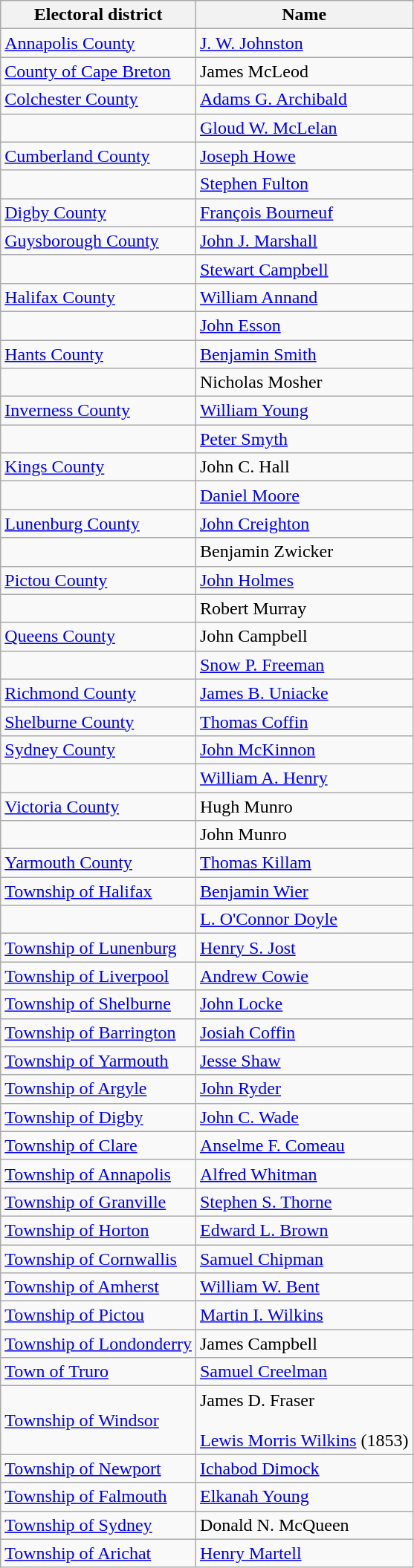<table class="wikitable">
<tr>
<th>Electoral district</th>
<th>Name</th>
</tr>
<tr>
<td><a href='#'>Annapolis County</a></td>
<td><a href='#'>J. W. Johnston</a></td>
</tr>
<tr>
<td><a href='#'>County of Cape Breton</a></td>
<td>James McLeod</td>
</tr>
<tr>
<td><a href='#'>Colchester County</a></td>
<td><a href='#'>Adams G. Archibald</a></td>
</tr>
<tr>
<td></td>
<td><a href='#'>Gloud W. McLelan</a></td>
</tr>
<tr>
<td><a href='#'>Cumberland County</a></td>
<td><a href='#'>Joseph Howe</a></td>
</tr>
<tr>
<td></td>
<td><a href='#'>Stephen Fulton</a></td>
</tr>
<tr>
<td><a href='#'>Digby County</a></td>
<td><a href='#'>François Bourneuf</a></td>
</tr>
<tr>
<td><a href='#'>Guysborough County</a></td>
<td><a href='#'>John J. Marshall</a></td>
</tr>
<tr>
<td></td>
<td><a href='#'>Stewart Campbell</a></td>
</tr>
<tr>
<td><a href='#'>Halifax County</a></td>
<td><a href='#'>William Annand</a></td>
</tr>
<tr>
<td></td>
<td><a href='#'>John Esson</a></td>
</tr>
<tr>
<td><a href='#'>Hants County</a></td>
<td><a href='#'>Benjamin Smith</a></td>
</tr>
<tr>
<td></td>
<td>Nicholas Mosher</td>
</tr>
<tr>
<td><a href='#'>Inverness County</a></td>
<td><a href='#'>William Young</a></td>
</tr>
<tr>
<td></td>
<td><a href='#'>Peter Smyth</a></td>
</tr>
<tr>
<td><a href='#'>Kings County</a></td>
<td>John C. Hall</td>
</tr>
<tr>
<td></td>
<td><a href='#'>Daniel Moore</a></td>
</tr>
<tr>
<td><a href='#'>Lunenburg County</a></td>
<td><a href='#'>John Creighton</a></td>
</tr>
<tr>
<td></td>
<td>Benjamin Zwicker</td>
</tr>
<tr>
<td><a href='#'>Pictou County</a></td>
<td><a href='#'>John Holmes</a></td>
</tr>
<tr>
<td></td>
<td>Robert Murray</td>
</tr>
<tr>
<td><a href='#'>Queens County</a></td>
<td>John Campbell</td>
</tr>
<tr>
<td></td>
<td><a href='#'>Snow P. Freeman</a></td>
</tr>
<tr>
<td><a href='#'>Richmond County</a></td>
<td><a href='#'>James B. Uniacke</a></td>
</tr>
<tr>
<td><a href='#'>Shelburne County</a></td>
<td><a href='#'>Thomas Coffin</a></td>
</tr>
<tr>
<td><a href='#'>Sydney County</a></td>
<td><a href='#'>John McKinnon</a></td>
</tr>
<tr>
<td></td>
<td><a href='#'>William A. Henry</a></td>
</tr>
<tr>
<td><a href='#'>Victoria County</a></td>
<td>Hugh Munro</td>
</tr>
<tr>
<td></td>
<td>John Munro</td>
</tr>
<tr>
<td><a href='#'>Yarmouth County</a></td>
<td><a href='#'>Thomas Killam</a></td>
</tr>
<tr>
<td><a href='#'>Township of Halifax</a></td>
<td><a href='#'>Benjamin Wier</a></td>
</tr>
<tr>
<td></td>
<td><a href='#'>L. O'Connor Doyle</a></td>
</tr>
<tr>
<td><a href='#'>Township of Lunenburg</a></td>
<td><a href='#'>Henry S. Jost</a></td>
</tr>
<tr>
<td><a href='#'>Township of Liverpool</a></td>
<td><a href='#'>Andrew Cowie</a></td>
</tr>
<tr>
<td><a href='#'>Township of Shelburne</a></td>
<td><a href='#'>John Locke</a></td>
</tr>
<tr>
<td><a href='#'>Township of Barrington</a></td>
<td><a href='#'>Josiah Coffin</a></td>
</tr>
<tr>
<td><a href='#'>Township of Yarmouth</a></td>
<td><a href='#'>Jesse Shaw</a></td>
</tr>
<tr>
<td><a href='#'>Township of Argyle</a></td>
<td><a href='#'>John Ryder</a></td>
</tr>
<tr>
<td><a href='#'>Township of Digby</a></td>
<td><a href='#'>John C. Wade</a></td>
</tr>
<tr>
<td><a href='#'>Township of Clare</a></td>
<td><a href='#'>Anselme F. Comeau</a></td>
</tr>
<tr>
<td><a href='#'>Township of Annapolis</a></td>
<td><a href='#'>Alfred Whitman</a></td>
</tr>
<tr>
<td><a href='#'>Township of Granville</a></td>
<td><a href='#'>Stephen S. Thorne</a></td>
</tr>
<tr>
<td><a href='#'>Township of Horton</a></td>
<td><a href='#'>Edward L. Brown</a></td>
</tr>
<tr>
<td><a href='#'>Township of Cornwallis</a></td>
<td><a href='#'>Samuel Chipman</a></td>
</tr>
<tr>
<td><a href='#'>Township of Amherst</a></td>
<td><a href='#'>William W. Bent</a></td>
</tr>
<tr>
<td><a href='#'>Township of Pictou</a></td>
<td><a href='#'>Martin I. Wilkins</a></td>
</tr>
<tr>
<td><a href='#'>Township of Londonderry</a></td>
<td>James Campbell</td>
</tr>
<tr>
<td><a href='#'>Town of Truro</a></td>
<td><a href='#'>Samuel Creelman</a></td>
</tr>
<tr>
<td><a href='#'>Township of Windsor</a></td>
<td>James D. Fraser<br><br><a href='#'>Lewis Morris Wilkins</a> (1853)</td>
</tr>
<tr>
<td><a href='#'>Township of Newport</a></td>
<td><a href='#'>Ichabod Dimock</a></td>
</tr>
<tr>
<td><a href='#'>Township of Falmouth</a></td>
<td><a href='#'>Elkanah Young</a></td>
</tr>
<tr>
<td><a href='#'>Township of Sydney</a></td>
<td>Donald N. McQueen</td>
</tr>
<tr>
<td><a href='#'>Township of Arichat</a></td>
<td><a href='#'>Henry Martell</a></td>
</tr>
</table>
